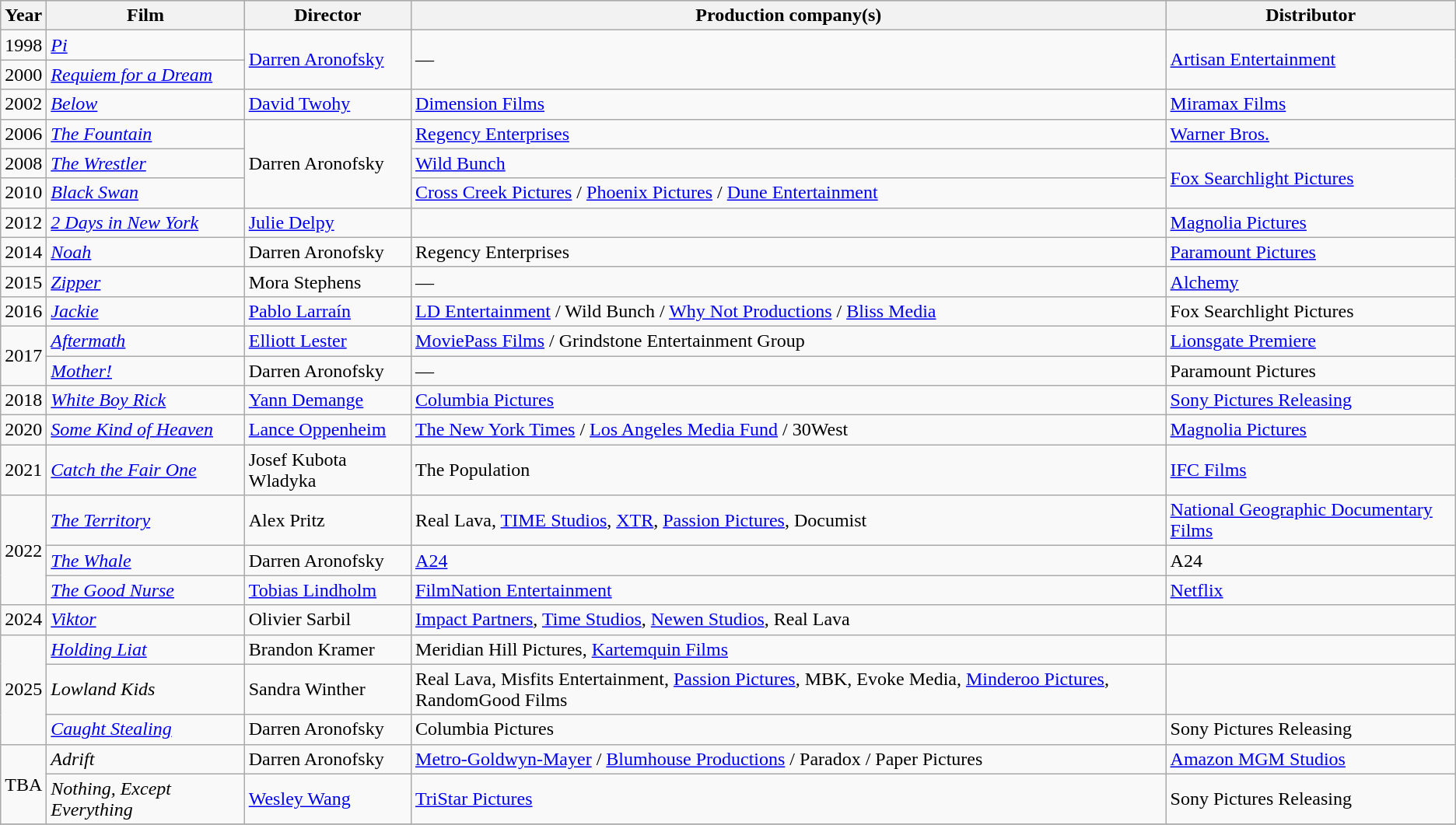<table class="wikitable">
<tr style="background:#ccc; text-align:center;">
<th>Year</th>
<th>Film</th>
<th>Director</th>
<th>Production company(s)</th>
<th>Distributor</th>
</tr>
<tr>
<td>1998</td>
<td><em><a href='#'>Pi</a></em></td>
<td rowspan="2"><a href='#'>Darren Aronofsky</a></td>
<td rowspan="2">—</td>
<td rowspan="2"><a href='#'>Artisan Entertainment</a></td>
</tr>
<tr>
<td>2000</td>
<td><em><a href='#'>Requiem for a Dream</a></em></td>
</tr>
<tr>
<td>2002</td>
<td><em><a href='#'>Below</a></em></td>
<td><a href='#'>David Twohy</a></td>
<td><a href='#'>Dimension Films</a></td>
<td><a href='#'>Miramax Films</a></td>
</tr>
<tr>
<td>2006</td>
<td><em><a href='#'>The Fountain</a></em></td>
<td rowspan="3">Darren Aronofsky</td>
<td><a href='#'>Regency Enterprises</a></td>
<td><a href='#'>Warner Bros.</a></td>
</tr>
<tr>
<td>2008</td>
<td><em><a href='#'>The Wrestler</a></em></td>
<td><a href='#'>Wild Bunch</a></td>
<td rowspan="2"><a href='#'>Fox Searchlight Pictures</a></td>
</tr>
<tr>
<td>2010</td>
<td><em><a href='#'>Black Swan</a></em></td>
<td><a href='#'>Cross Creek Pictures</a> / <a href='#'>Phoenix Pictures</a> / <a href='#'>Dune Entertainment</a></td>
</tr>
<tr>
<td>2012</td>
<td><em><a href='#'>2 Days in New York</a></em></td>
<td><a href='#'>Julie Delpy</a></td>
<td></td>
<td><a href='#'>Magnolia Pictures</a></td>
</tr>
<tr>
<td>2014</td>
<td><em><a href='#'>Noah</a></em></td>
<td>Darren Aronofsky</td>
<td>Regency Enterprises</td>
<td><a href='#'>Paramount Pictures</a></td>
</tr>
<tr>
<td>2015</td>
<td><em><a href='#'>Zipper</a></em></td>
<td>Mora Stephens</td>
<td>—</td>
<td><a href='#'>Alchemy</a></td>
</tr>
<tr>
<td>2016</td>
<td><em><a href='#'>Jackie</a></em></td>
<td><a href='#'>Pablo Larraín</a></td>
<td><a href='#'>LD Entertainment</a> / Wild Bunch / <a href='#'>Why Not Productions</a> / <a href='#'>Bliss Media</a></td>
<td>Fox Searchlight Pictures</td>
</tr>
<tr>
<td rowspan="2">2017</td>
<td><em><a href='#'>Aftermath</a></em></td>
<td><a href='#'>Elliott Lester</a></td>
<td><a href='#'>MoviePass Films</a> / Grindstone Entertainment Group</td>
<td><a href='#'>Lionsgate Premiere</a></td>
</tr>
<tr>
<td><em><a href='#'>Mother!</a></em></td>
<td>Darren Aronofsky</td>
<td>—</td>
<td>Paramount Pictures</td>
</tr>
<tr>
<td>2018</td>
<td><em><a href='#'>White Boy Rick</a></em></td>
<td><a href='#'>Yann Demange</a></td>
<td><a href='#'>Columbia Pictures</a></td>
<td><a href='#'>Sony Pictures Releasing</a></td>
</tr>
<tr>
<td>2020</td>
<td><em><a href='#'>Some Kind of Heaven</a></em></td>
<td><a href='#'>Lance Oppenheim</a></td>
<td><a href='#'>The New York Times</a> / <a href='#'>Los Angeles Media Fund</a> / 30West</td>
<td><a href='#'>Magnolia Pictures</a></td>
</tr>
<tr>
<td>2021</td>
<td><em><a href='#'>Catch the Fair One</a></em></td>
<td>Josef Kubota Wladyka</td>
<td>The Population</td>
<td><a href='#'>IFC Films</a></td>
</tr>
<tr>
<td rowspan="3">2022</td>
<td><em><a href='#'>The Territory</a></em></td>
<td>Alex Pritz</td>
<td>Real Lava, <a href='#'>TIME Studios</a>, <a href='#'>XTR</a>, <a href='#'>Passion Pictures</a>, Documist</td>
<td><a href='#'>National Geographic Documentary Films</a></td>
</tr>
<tr>
<td><em><a href='#'>The Whale</a></em></td>
<td>Darren Aronofsky</td>
<td><a href='#'>A24</a></td>
<td>A24</td>
</tr>
<tr>
<td><em><a href='#'>The Good Nurse</a></em></td>
<td><a href='#'>Tobias Lindholm</a></td>
<td><a href='#'>FilmNation Entertainment</a></td>
<td><a href='#'>Netflix</a></td>
</tr>
<tr>
<td>2024</td>
<td><em><a href='#'>Viktor</a></em></td>
<td>Olivier Sarbil</td>
<td><a href='#'>Impact Partners</a>, <a href='#'>Time Studios</a>, <a href='#'>Newen Studios</a>, Real Lava</td>
<td></td>
</tr>
<tr>
<td rowspan="3">2025</td>
<td><em><a href='#'>Holding Liat</a></em></td>
<td>Brandon Kramer</td>
<td>Meridian Hill Pictures, <a href='#'>Kartemquin Films</a></td>
<td></td>
</tr>
<tr>
<td><em>Lowland Kids</em></td>
<td>Sandra Winther</td>
<td>Real Lava, Misfits Entertainment, <a href='#'>Passion Pictures</a>, MBK, Evoke Media, <a href='#'>Minderoo Pictures</a>, RandomGood Films</td>
</tr>
<tr>
<td><em><a href='#'>Caught Stealing</a></em></td>
<td>Darren Aronofsky</td>
<td>Columbia Pictures</td>
<td>Sony Pictures Releasing</td>
</tr>
<tr>
<td rowspan="2">TBA</td>
<td><em>Adrift</em></td>
<td>Darren Aronofsky</td>
<td><a href='#'>Metro-Goldwyn-Mayer</a> / <a href='#'>Blumhouse Productions</a> / Paradox / Paper Pictures</td>
<td><a href='#'>Amazon MGM Studios</a></td>
</tr>
<tr>
<td><em>Nothing, Except Everything</em></td>
<td><a href='#'>Wesley Wang</a></td>
<td><a href='#'>TriStar Pictures</a></td>
<td>Sony Pictures Releasing</td>
</tr>
<tr>
</tr>
</table>
